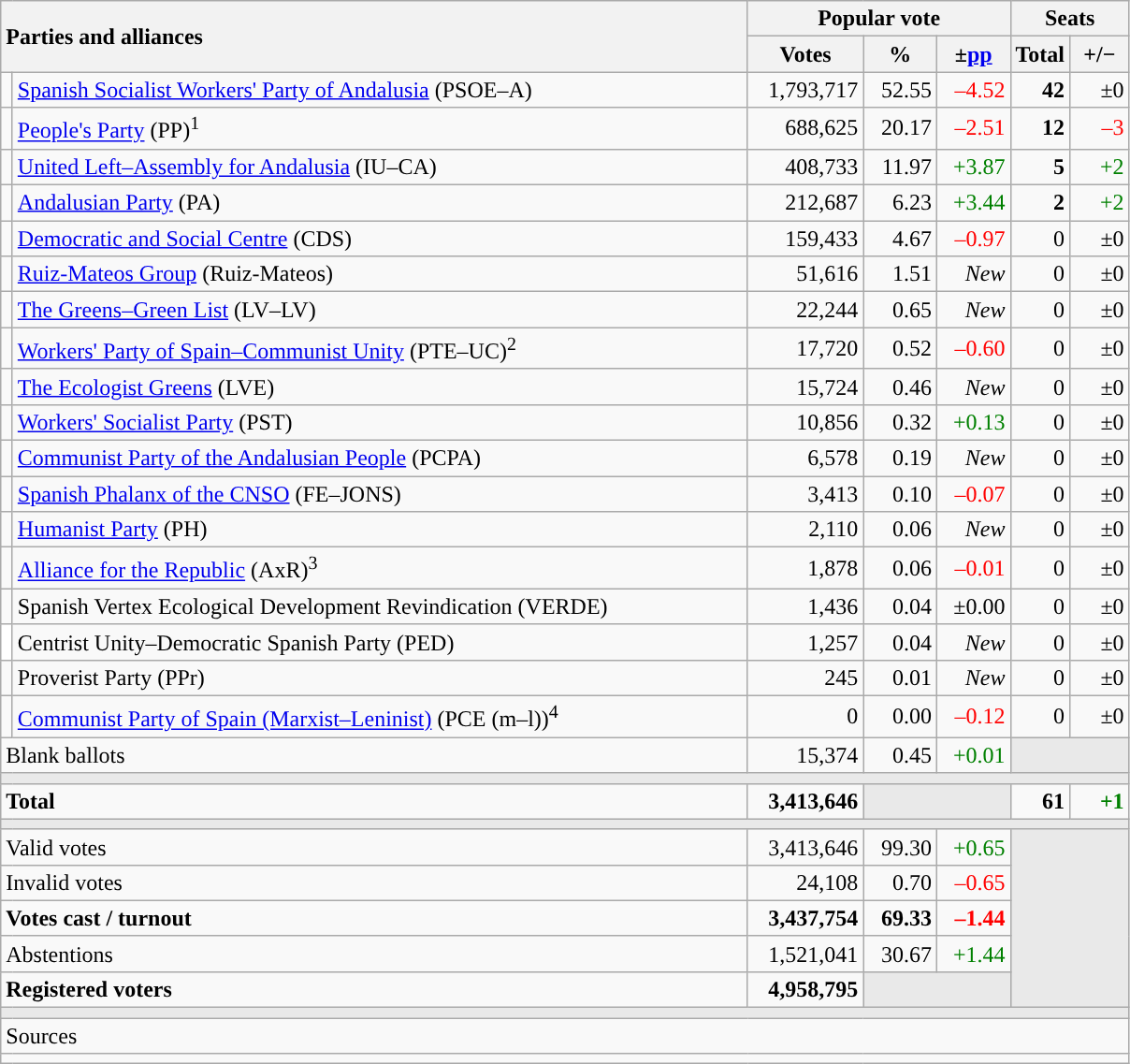<table class="wikitable" style="text-align:right;">
<tr>
<th style="text-align:left;" rowspan="2" colspan="2" width="525">Parties and alliances</th>
<th colspan="3">Popular vote</th>
<th colspan="2">Seats</th>
</tr>
<tr>
<th width="75">Votes</th>
<th width="45">%</th>
<th width="45">±<a href='#'>pp</a></th>
<th width="35">Total</th>
<th width="35">+/−</th>
</tr>
<tr>
<td width="1" style="color:inherit;background:"></td>
<td align="left"><a href='#'>Spanish Socialist Workers' Party of Andalusia</a> (PSOE–A)</td>
<td>1,793,717</td>
<td>52.55</td>
<td style="color:red;">–4.52</td>
<td><strong>42</strong></td>
<td>±0</td>
</tr>
<tr>
<td style="color:inherit;background:"></td>
<td align="left"><a href='#'>People's Party</a> (PP)<sup>1</sup></td>
<td>688,625</td>
<td>20.17</td>
<td style="color:red;">–2.51</td>
<td><strong>12</strong></td>
<td style="color:red;">–3</td>
</tr>
<tr>
<td style="color:inherit;background:"></td>
<td align="left"><a href='#'>United Left–Assembly for Andalusia</a> (IU–CA)</td>
<td>408,733</td>
<td>11.97</td>
<td style="color:green;">+3.87</td>
<td><strong>5</strong></td>
<td style="color:green;">+2</td>
</tr>
<tr>
<td style="color:inherit;background:"></td>
<td align="left"><a href='#'>Andalusian Party</a> (PA)</td>
<td>212,687</td>
<td>6.23</td>
<td style="color:green;">+3.44</td>
<td><strong>2</strong></td>
<td style="color:green;">+2</td>
</tr>
<tr>
<td style="color:inherit;background:"></td>
<td align="left"><a href='#'>Democratic and Social Centre</a> (CDS)</td>
<td>159,433</td>
<td>4.67</td>
<td style="color:red;">–0.97</td>
<td>0</td>
<td>±0</td>
</tr>
<tr>
<td style="color:inherit;background:"></td>
<td align="left"><a href='#'>Ruiz-Mateos Group</a> (Ruiz-Mateos)</td>
<td>51,616</td>
<td>1.51</td>
<td><em>New</em></td>
<td>0</td>
<td>±0</td>
</tr>
<tr>
<td style="color:inherit;background:"></td>
<td align="left"><a href='#'>The Greens–Green List</a> (LV–LV)</td>
<td>22,244</td>
<td>0.65</td>
<td><em>New</em></td>
<td>0</td>
<td>±0</td>
</tr>
<tr>
<td style="color:inherit;background:"></td>
<td align="left"><a href='#'>Workers' Party of Spain–Communist Unity</a> (PTE–UC)<sup>2</sup></td>
<td>17,720</td>
<td>0.52</td>
<td style="color:red;">–0.60</td>
<td>0</td>
<td>±0</td>
</tr>
<tr>
<td style="color:inherit;background:"></td>
<td align="left"><a href='#'>The Ecologist Greens</a> (LVE)</td>
<td>15,724</td>
<td>0.46</td>
<td><em>New</em></td>
<td>0</td>
<td>±0</td>
</tr>
<tr>
<td style="color:inherit;background:"></td>
<td align="left"><a href='#'>Workers' Socialist Party</a> (PST)</td>
<td>10,856</td>
<td>0.32</td>
<td style="color:green;">+0.13</td>
<td>0</td>
<td>±0</td>
</tr>
<tr>
<td style="color:inherit;background:"></td>
<td align="left"><a href='#'>Communist Party of the Andalusian People</a> (PCPA)</td>
<td>6,578</td>
<td>0.19</td>
<td><em>New</em></td>
<td>0</td>
<td>±0</td>
</tr>
<tr>
<td style="color:inherit;background:"></td>
<td align="left"><a href='#'>Spanish Phalanx of the CNSO</a> (FE–JONS)</td>
<td>3,413</td>
<td>0.10</td>
<td style="color:red;">–0.07</td>
<td>0</td>
<td>±0</td>
</tr>
<tr>
<td style="color:inherit;background:"></td>
<td align="left"><a href='#'>Humanist Party</a> (PH)</td>
<td>2,110</td>
<td>0.06</td>
<td><em>New</em></td>
<td>0</td>
<td>±0</td>
</tr>
<tr>
<td style="color:inherit;background:"></td>
<td align="left"><a href='#'>Alliance for the Republic</a> (AxR)<sup>3</sup></td>
<td>1,878</td>
<td>0.06</td>
<td style="color:red;">–0.01</td>
<td>0</td>
<td>±0</td>
</tr>
<tr>
<td style="color:inherit;background:"></td>
<td align="left">Spanish Vertex Ecological Development Revindication (VERDE)</td>
<td>1,436</td>
<td>0.04</td>
<td>±0.00</td>
<td>0</td>
<td>±0</td>
</tr>
<tr>
<td bgcolor="white"></td>
<td align="left">Centrist Unity–Democratic Spanish Party (PED)</td>
<td>1,257</td>
<td>0.04</td>
<td><em>New</em></td>
<td>0</td>
<td>±0</td>
</tr>
<tr>
<td style="color:inherit;background:"></td>
<td align="left">Proverist Party (PPr)</td>
<td>245</td>
<td>0.01</td>
<td><em>New</em></td>
<td>0</td>
<td>±0</td>
</tr>
<tr>
<td style="color:inherit;background:"></td>
<td align="left"><a href='#'>Communist Party of Spain (Marxist–Leninist)</a> (PCE (m–l))<sup>4</sup></td>
<td>0</td>
<td>0.00</td>
<td style="color:red;">–0.12</td>
<td>0</td>
<td>±0</td>
</tr>
<tr>
<td align="left" colspan="2">Blank ballots</td>
<td>15,374</td>
<td>0.45</td>
<td style="color:green;">+0.01</td>
<td bgcolor="#E9E9E9" colspan="2"></td>
</tr>
<tr>
<td colspan="7" bgcolor="#E9E9E9"></td>
</tr>
<tr style="font-weight:bold;">
<td align="left" colspan="2">Total</td>
<td>3,413,646</td>
<td bgcolor="#E9E9E9" colspan="2"></td>
<td>61</td>
<td style="color:green;">+1</td>
</tr>
<tr>
<td colspan="7" bgcolor="#E9E9E9"></td>
</tr>
<tr>
<td align="left" colspan="2">Valid votes</td>
<td>3,413,646</td>
<td>99.30</td>
<td style="color:green;">+0.65</td>
<td bgcolor="#E9E9E9" colspan="2" rowspan="5"></td>
</tr>
<tr>
<td align="left" colspan="2">Invalid votes</td>
<td>24,108</td>
<td>0.70</td>
<td style="color:red;">–0.65</td>
</tr>
<tr style="font-weight:bold;">
<td align="left" colspan="2">Votes cast / turnout</td>
<td>3,437,754</td>
<td>69.33</td>
<td style="color:red;">–1.44</td>
</tr>
<tr>
<td align="left" colspan="2">Abstentions</td>
<td>1,521,041</td>
<td>30.67</td>
<td style="color:green;">+1.44</td>
</tr>
<tr style="font-weight:bold;">
<td align="left" colspan="2">Registered voters</td>
<td>4,958,795</td>
<td bgcolor="#E9E9E9" colspan="2"></td>
</tr>
<tr>
<td colspan="7" bgcolor="#E9E9E9"></td>
</tr>
<tr>
<td align="left" colspan="7">Sources</td>
</tr>
<tr>
<td colspan="7" style="text-align:left; max-width:790px;"></td>
</tr>
</table>
